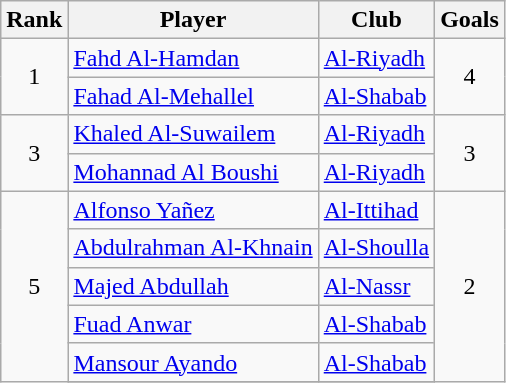<table class="wikitable sortable" style="text-align:center">
<tr>
<th>Rank</th>
<th>Player</th>
<th>Club</th>
<th>Goals</th>
</tr>
<tr>
<td rowspan=2>1</td>
<td align="left"> <a href='#'>Fahd Al-Hamdan</a></td>
<td align="left"><a href='#'>Al-Riyadh</a></td>
<td rowspan=2>4</td>
</tr>
<tr>
<td align="left"> <a href='#'>Fahad Al-Mehallel</a></td>
<td align="left"><a href='#'>Al-Shabab</a></td>
</tr>
<tr>
<td rowspan=2>3</td>
<td align="left"> <a href='#'>Khaled Al-Suwailem</a></td>
<td align="left"><a href='#'>Al-Riyadh</a></td>
<td rowspan=2>3</td>
</tr>
<tr>
<td align="left"> <a href='#'>Mohannad Al Boushi</a></td>
<td align="left"><a href='#'>Al-Riyadh</a></td>
</tr>
<tr>
<td rowspan=7>5</td>
<td align="left"> <a href='#'>Alfonso Yañez</a></td>
<td align="left"><a href='#'>Al-Ittihad</a></td>
<td rowspan=7>2</td>
</tr>
<tr>
<td align="left"> <a href='#'>Abdulrahman Al-Khnain</a></td>
<td align="left"><a href='#'>Al-Shoulla</a></td>
</tr>
<tr>
<td align="left"> <a href='#'>Majed Abdullah</a></td>
<td align="left"><a href='#'>Al-Nassr</a></td>
</tr>
<tr>
<td align="left"> <a href='#'>Fuad Anwar</a></td>
<td align="left"><a href='#'>Al-Shabab</a></td>
</tr>
<tr>
<td align="left"> <a href='#'>Mansour Ayando</a></td>
<td align="left"><a href='#'>Al-Shabab</a></td>
</tr>
<tr>
</tr>
</table>
